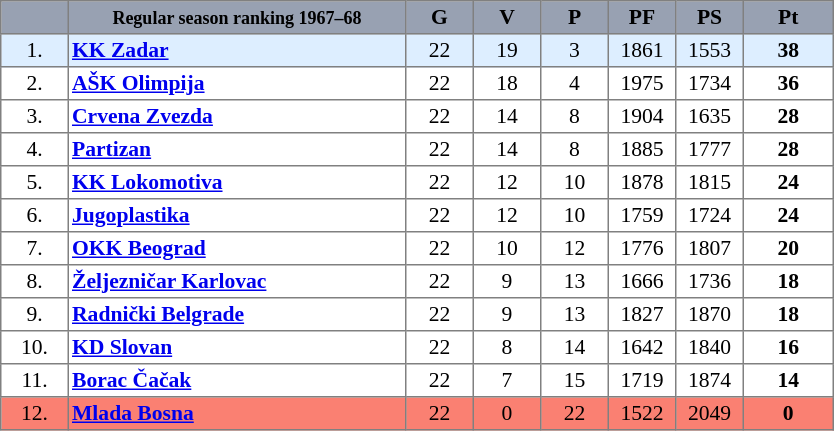<table align=center style="font-size: 90%; border-collapse:collapse" border=1 cellspacing=0 cellpadding=2>
<tr align=center bgcolor=#98A1B2>
<th width=40></th>
<th width=220><span><small>Regular season ranking 1967–68</small></span></th>
<th width="40"><span>G</span></th>
<th width="40"><span>V</span></th>
<th width="40"><span>P</span></th>
<th width="40"><span>PF</span></th>
<th width="40"><span>PS</span></th>
<th width=55><span>Pt</span></th>
</tr>
<tr align=center style="background:#DDEEFF">
<td>1.</td>
<td style="text-align:left;"><strong><a href='#'>KK Zadar</a></strong></td>
<td>22</td>
<td>19</td>
<td>3</td>
<td>1861</td>
<td>1553</td>
<td><strong>38</strong></td>
</tr>
<tr align=center>
<td>2.</td>
<td style="text-align:left;"><strong><a href='#'>AŠK Olimpija</a></strong></td>
<td>22</td>
<td>18</td>
<td>4</td>
<td>1975</td>
<td>1734</td>
<td><strong>36</strong></td>
</tr>
<tr align=center>
<td>3.</td>
<td style="text-align:left;"><strong><a href='#'>Crvena Zvezda</a></strong></td>
<td>22</td>
<td>14</td>
<td>8</td>
<td>1904</td>
<td>1635</td>
<td><strong>28</strong></td>
</tr>
<tr align=center>
<td>4.</td>
<td style="text-align:left;"><strong><a href='#'>Partizan</a></strong></td>
<td>22</td>
<td>14</td>
<td>8</td>
<td>1885</td>
<td>1777</td>
<td><strong>28</strong></td>
</tr>
<tr align=center>
<td>5.</td>
<td style="text-align:left;"><strong><a href='#'>KK Lokomotiva</a></strong></td>
<td>22</td>
<td>12</td>
<td>10</td>
<td>1878</td>
<td>1815</td>
<td><strong>24</strong></td>
</tr>
<tr align=center>
<td>6.</td>
<td style="text-align:left;"><strong><a href='#'>Jugoplastika</a></strong></td>
<td>22</td>
<td>12</td>
<td>10</td>
<td>1759</td>
<td>1724</td>
<td><strong>24</strong></td>
</tr>
<tr align=center>
<td>7.</td>
<td style="text-align:left;"><strong><a href='#'>OKK Beograd</a></strong></td>
<td>22</td>
<td>10</td>
<td>12</td>
<td>1776</td>
<td>1807</td>
<td><strong>20</strong></td>
</tr>
<tr align=center>
<td>8.</td>
<td style="text-align:left;"><strong><a href='#'>Željezničar Karlovac</a></strong></td>
<td>22</td>
<td>9</td>
<td>13</td>
<td>1666</td>
<td>1736</td>
<td><strong>18</strong></td>
</tr>
<tr align=center>
<td>9.</td>
<td style="text-align:left;"><strong><a href='#'>Radnički Belgrade</a></strong></td>
<td>22</td>
<td>9</td>
<td>13</td>
<td>1827</td>
<td>1870</td>
<td><strong>18</strong></td>
</tr>
<tr align=center>
<td>10.</td>
<td style="text-align:left;"><strong><a href='#'>KD Slovan</a></strong></td>
<td>22</td>
<td>8</td>
<td>14</td>
<td>1642</td>
<td>1840</td>
<td><strong>16</strong></td>
</tr>
<tr align=center>
<td>11.</td>
<td style="text-align:left;"><strong><a href='#'>Borac Čačak</a></strong></td>
<td>22</td>
<td>7</td>
<td>15</td>
<td>1719</td>
<td>1874</td>
<td><strong>14</strong></td>
</tr>
<tr align=center style="background:#FA8072">
<td>12.</td>
<td style="text-align:left;"><strong><a href='#'>Mlada Bosna</a></strong></td>
<td>22</td>
<td>0</td>
<td>22</td>
<td>1522</td>
<td>2049</td>
<td><strong>0</strong></td>
</tr>
</table>
